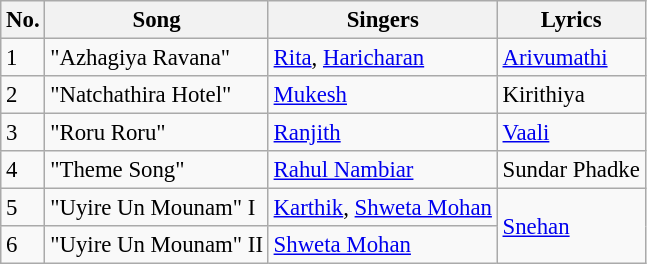<table class="wikitable" style="font-size:95%;">
<tr>
<th>No.</th>
<th>Song</th>
<th>Singers</th>
<th>Lyrics</th>
</tr>
<tr>
<td>1</td>
<td>"Azhagiya Ravana"</td>
<td><a href='#'>Rita</a>, <a href='#'>Haricharan</a></td>
<td><a href='#'>Arivumathi</a></td>
</tr>
<tr>
<td>2</td>
<td>"Natchathira Hotel"</td>
<td><a href='#'>Mukesh</a></td>
<td>Kirithiya</td>
</tr>
<tr>
<td>3</td>
<td>"Roru Roru"</td>
<td><a href='#'>Ranjith</a></td>
<td><a href='#'>Vaali</a></td>
</tr>
<tr>
<td>4</td>
<td>"Theme Song"</td>
<td><a href='#'>Rahul Nambiar</a></td>
<td>Sundar Phadke</td>
</tr>
<tr>
<td>5</td>
<td>"Uyire Un Mounam" I</td>
<td><a href='#'>Karthik</a>, <a href='#'>Shweta Mohan</a></td>
<td rowspan=2><a href='#'>Snehan</a></td>
</tr>
<tr>
<td>6</td>
<td>"Uyire Un Mounam" II</td>
<td><a href='#'>Shweta Mohan</a></td>
</tr>
</table>
